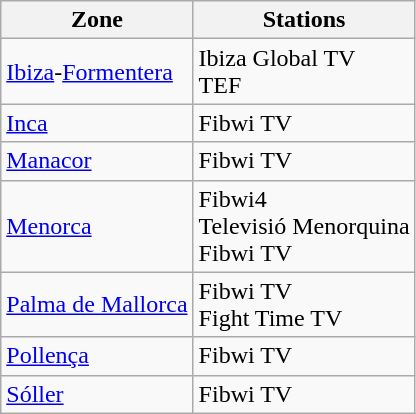<table class="wikitable">
<tr>
<th>Zone</th>
<th>Stations</th>
</tr>
<tr>
<td><a href='#'>Ibiza</a>-<a href='#'>Formentera</a></td>
<td>Ibiza Global TV<br>TEF</td>
</tr>
<tr>
<td><a href='#'>Inca</a></td>
<td>Fibwi TV</td>
</tr>
<tr>
<td><a href='#'>Manacor</a></td>
<td>Fibwi TV</td>
</tr>
<tr>
<td><a href='#'>Menorca</a></td>
<td>Fibwi4<br>Televisió Menorquina<br>Fibwi TV</td>
</tr>
<tr>
<td><a href='#'>Palma de Mallorca</a></td>
<td>Fibwi TV<br>Fight Time TV</td>
</tr>
<tr>
<td><a href='#'>Pollença</a></td>
<td>Fibwi TV</td>
</tr>
<tr>
<td><a href='#'>Sóller</a></td>
<td>Fibwi TV</td>
</tr>
</table>
